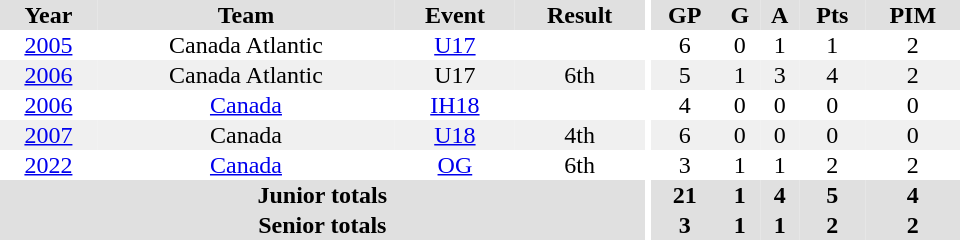<table border="0" cellpadding="1" cellspacing="0" ID="Table3" style="text-align:center; width:40em">
<tr ALIGN="centre" bgcolor="#e0e0e0">
<th>Year</th>
<th>Team</th>
<th>Event</th>
<th>Result</th>
<th rowspan="99" bgcolor="#ffffff"></th>
<th>GP</th>
<th>G</th>
<th>A</th>
<th>Pts</th>
<th>PIM</th>
</tr>
<tr>
<td><a href='#'>2005</a></td>
<td>Canada Atlantic</td>
<td><a href='#'>U17</a></td>
<td></td>
<td>6</td>
<td>0</td>
<td>1</td>
<td>1</td>
<td>2</td>
</tr>
<tr bgcolor="#f0f0f0">
<td><a href='#'>2006</a></td>
<td>Canada Atlantic</td>
<td>U17</td>
<td>6th</td>
<td>5</td>
<td>1</td>
<td>3</td>
<td>4</td>
<td>2</td>
</tr>
<tr>
<td><a href='#'>2006</a></td>
<td><a href='#'>Canada</a></td>
<td><a href='#'>IH18</a></td>
<td></td>
<td>4</td>
<td>0</td>
<td>0</td>
<td>0</td>
<td>0</td>
</tr>
<tr bgcolor="#f0f0f0">
<td><a href='#'>2007</a></td>
<td>Canada</td>
<td><a href='#'>U18</a></td>
<td>4th</td>
<td>6</td>
<td>0</td>
<td>0</td>
<td>0</td>
<td>0</td>
</tr>
<tr>
<td><a href='#'>2022</a></td>
<td><a href='#'>Canada</a></td>
<td><a href='#'>OG</a></td>
<td>6th</td>
<td>3</td>
<td>1</td>
<td>1</td>
<td>2</td>
<td>2</td>
</tr>
<tr bgcolor="#e0e0e0">
<th colspan="4">Junior totals</th>
<th>21</th>
<th>1</th>
<th>4</th>
<th>5</th>
<th>4</th>
</tr>
<tr bgcolor="#e0e0e0">
<th colspan=4>Senior totals</th>
<th>3</th>
<th>1</th>
<th>1</th>
<th>2</th>
<th>2</th>
</tr>
</table>
